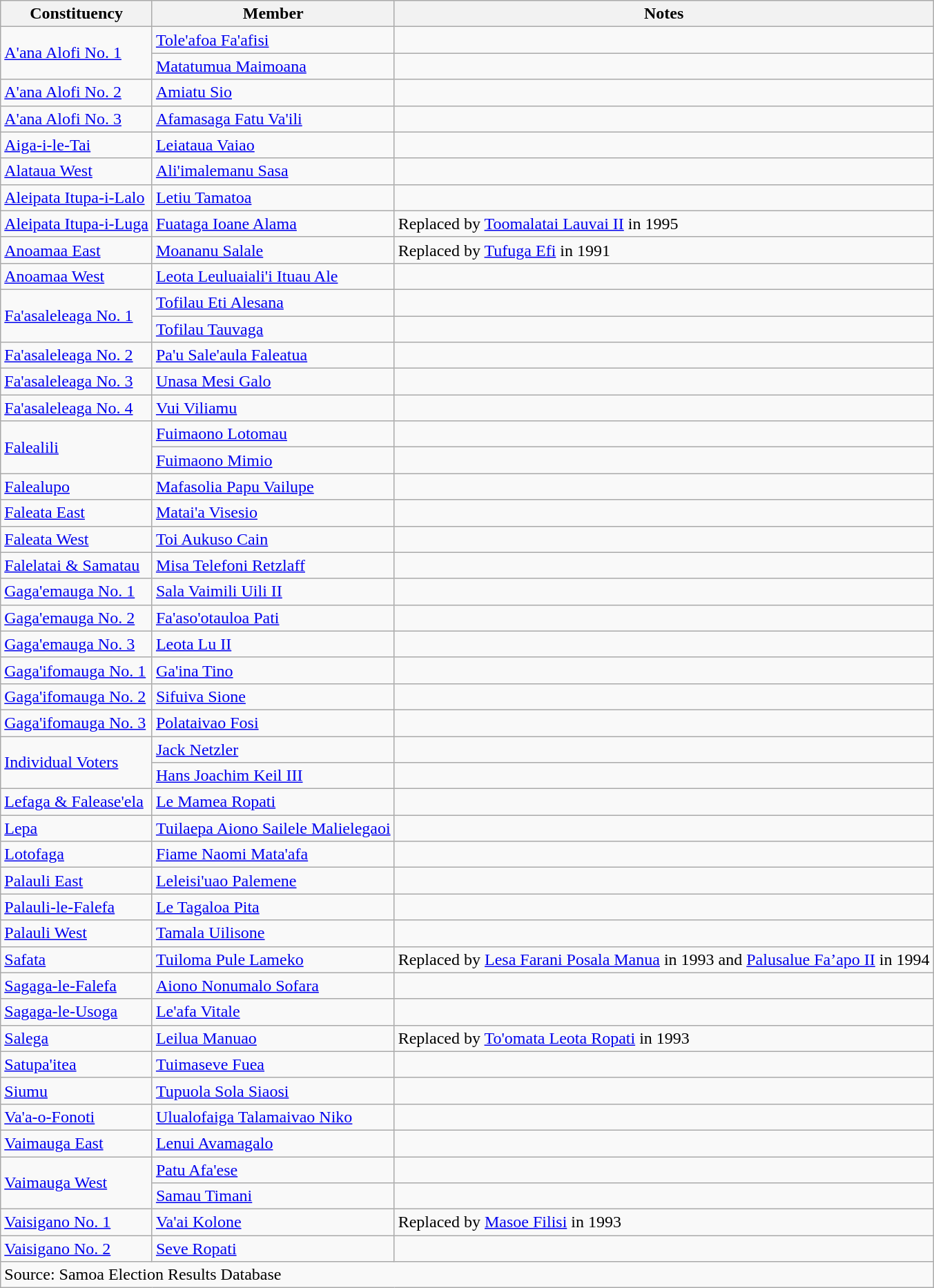<table class="wikitable sortable">
<tr>
<th>Constituency</th>
<th>Member</th>
<th>Notes</th>
</tr>
<tr>
<td rowspan=2><a href='#'>A'ana Alofi No. 1</a></td>
<td><a href='#'>Tole'afoa Fa'afisi</a></td>
<td></td>
</tr>
<tr>
<td><a href='#'>Matatumua Maimoana</a></td>
<td></td>
</tr>
<tr>
<td><a href='#'>A'ana Alofi No. 2</a></td>
<td><a href='#'>Amiatu Sio</a></td>
<td></td>
</tr>
<tr>
<td><a href='#'>A'ana Alofi No. 3</a></td>
<td><a href='#'>Afamasaga Fatu Va'ili</a></td>
<td></td>
</tr>
<tr>
<td><a href='#'>Aiga-i-le-Tai</a></td>
<td><a href='#'>Leiataua Vaiao</a></td>
<td></td>
</tr>
<tr>
<td><a href='#'>Alataua West</a></td>
<td><a href='#'>Ali'imalemanu Sasa</a></td>
<td></td>
</tr>
<tr>
<td><a href='#'>Aleipata Itupa-i-Lalo</a></td>
<td><a href='#'>Letiu Tamatoa</a></td>
<td></td>
</tr>
<tr>
<td><a href='#'>Aleipata Itupa-i-Luga</a></td>
<td><a href='#'>Fuataga Ioane Alama</a></td>
<td>Replaced by <a href='#'>Toomalatai Lauvai II</a> in 1995</td>
</tr>
<tr>
<td><a href='#'>Anoamaa East</a></td>
<td><a href='#'>Moananu Salale</a></td>
<td>Replaced by <a href='#'>Tufuga Efi</a> in 1991</td>
</tr>
<tr>
<td><a href='#'>Anoamaa West</a></td>
<td><a href='#'>Leota Leuluaiali'i Ituau Ale</a></td>
<td></td>
</tr>
<tr>
<td rowspan=2><a href='#'>Fa'asaleleaga No. 1</a></td>
<td><a href='#'>Tofilau Eti Alesana</a></td>
<td></td>
</tr>
<tr>
<td><a href='#'>Tofilau Tauvaga</a></td>
<td></td>
</tr>
<tr>
<td><a href='#'>Fa'asaleleaga No. 2</a></td>
<td><a href='#'>Pa'u Sale'aula Faleatua</a></td>
<td></td>
</tr>
<tr>
<td><a href='#'>Fa'asaleleaga No. 3</a></td>
<td><a href='#'>Unasa Mesi Galo</a></td>
<td></td>
</tr>
<tr>
<td><a href='#'>Fa'asaleleaga No. 4</a></td>
<td><a href='#'>Vui Viliamu</a></td>
<td></td>
</tr>
<tr>
<td rowspan=2><a href='#'>Falealili</a></td>
<td><a href='#'>Fuimaono Lotomau</a></td>
<td></td>
</tr>
<tr>
<td><a href='#'>Fuimaono Mimio</a></td>
<td></td>
</tr>
<tr>
<td><a href='#'>Falealupo</a></td>
<td><a href='#'>Mafasolia Papu Vailupe</a></td>
<td></td>
</tr>
<tr>
<td><a href='#'>Faleata East</a></td>
<td><a href='#'>Matai'a Visesio</a></td>
<td></td>
</tr>
<tr>
<td><a href='#'>Faleata West</a></td>
<td><a href='#'>Toi Aukuso Cain</a></td>
<td></td>
</tr>
<tr>
<td><a href='#'>Falelatai & Samatau</a></td>
<td><a href='#'>Misa Telefoni Retzlaff</a></td>
<td></td>
</tr>
<tr>
<td><a href='#'>Gaga'emauga No. 1</a></td>
<td><a href='#'>Sala Vaimili Uili II</a></td>
<td></td>
</tr>
<tr>
<td><a href='#'>Gaga'emauga No. 2</a></td>
<td><a href='#'>Fa'aso'otauloa Pati</a></td>
<td></td>
</tr>
<tr>
<td><a href='#'>Gaga'emauga No. 3</a></td>
<td><a href='#'>Leota Lu II</a></td>
<td></td>
</tr>
<tr>
<td><a href='#'>Gaga'ifomauga No. 1</a></td>
<td><a href='#'>Ga'ina Tino</a></td>
<td></td>
</tr>
<tr>
<td><a href='#'>Gaga'ifomauga No. 2</a></td>
<td><a href='#'>Sifuiva Sione</a></td>
<td></td>
</tr>
<tr>
<td><a href='#'>Gaga'ifomauga No. 3</a></td>
<td><a href='#'>Polataivao Fosi</a></td>
<td></td>
</tr>
<tr>
<td rowspan=2><a href='#'>Individual Voters</a></td>
<td><a href='#'>Jack Netzler</a></td>
<td></td>
</tr>
<tr>
<td><a href='#'>Hans Joachim Keil III</a></td>
<td></td>
</tr>
<tr>
<td><a href='#'>Lefaga & Falease'ela</a></td>
<td><a href='#'>Le Mamea Ropati</a></td>
<td></td>
</tr>
<tr>
<td><a href='#'>Lepa</a></td>
<td><a href='#'>Tuilaepa Aiono Sailele Malielegaoi</a></td>
<td></td>
</tr>
<tr>
<td><a href='#'>Lotofaga</a></td>
<td><a href='#'>Fiame Naomi Mata'afa</a></td>
<td></td>
</tr>
<tr>
<td><a href='#'>Palauli East</a></td>
<td><a href='#'>Leleisi'uao Palemene</a></td>
<td></td>
</tr>
<tr>
<td><a href='#'>Palauli-le-Falefa</a></td>
<td><a href='#'>Le Tagaloa Pita</a></td>
<td></td>
</tr>
<tr>
<td><a href='#'>Palauli West</a></td>
<td><a href='#'>Tamala Uilisone</a></td>
<td></td>
</tr>
<tr>
<td><a href='#'>Safata</a></td>
<td><a href='#'>Tuiloma Pule Lameko</a></td>
<td>Replaced by <a href='#'>Lesa Farani Posala Manua</a> in 1993 and <a href='#'>Palusalue Fa’apo II</a> in 1994</td>
</tr>
<tr>
<td><a href='#'>Sagaga-le-Falefa</a></td>
<td><a href='#'>Aiono Nonumalo Sofara</a></td>
<td></td>
</tr>
<tr>
<td><a href='#'>Sagaga-le-Usoga</a></td>
<td><a href='#'>Le'afa Vitale</a></td>
<td></td>
</tr>
<tr>
<td><a href='#'>Salega</a></td>
<td><a href='#'>Leilua Manuao</a></td>
<td>Replaced by <a href='#'>To'omata Leota Ropati</a> in 1993</td>
</tr>
<tr>
<td><a href='#'>Satupa'itea</a></td>
<td><a href='#'>Tuimaseve Fuea</a></td>
<td></td>
</tr>
<tr>
<td><a href='#'>Siumu</a></td>
<td><a href='#'>Tupuola Sola Siaosi</a></td>
<td></td>
</tr>
<tr>
<td><a href='#'>Va'a-o-Fonoti</a></td>
<td><a href='#'>Ulualofaiga Talamaivao Niko</a></td>
<td></td>
</tr>
<tr>
<td><a href='#'>Vaimauga East</a></td>
<td><a href='#'>Lenui Avamagalo</a></td>
<td></td>
</tr>
<tr>
<td rowspan=2><a href='#'>Vaimauga West</a></td>
<td><a href='#'>Patu Afa'ese</a></td>
<td></td>
</tr>
<tr>
<td><a href='#'>Samau Timani</a></td>
<td></td>
</tr>
<tr>
<td><a href='#'>Vaisigano No. 1</a></td>
<td><a href='#'>Va'ai Kolone</a></td>
<td>Replaced by <a href='#'>Masoe Filisi</a> in 1993</td>
</tr>
<tr>
<td><a href='#'>Vaisigano No. 2</a></td>
<td><a href='#'>Seve Ropati</a></td>
<td></td>
</tr>
<tr class=sortbottom>
<td colspan=3>Source: Samoa Election Results Database</td>
</tr>
</table>
